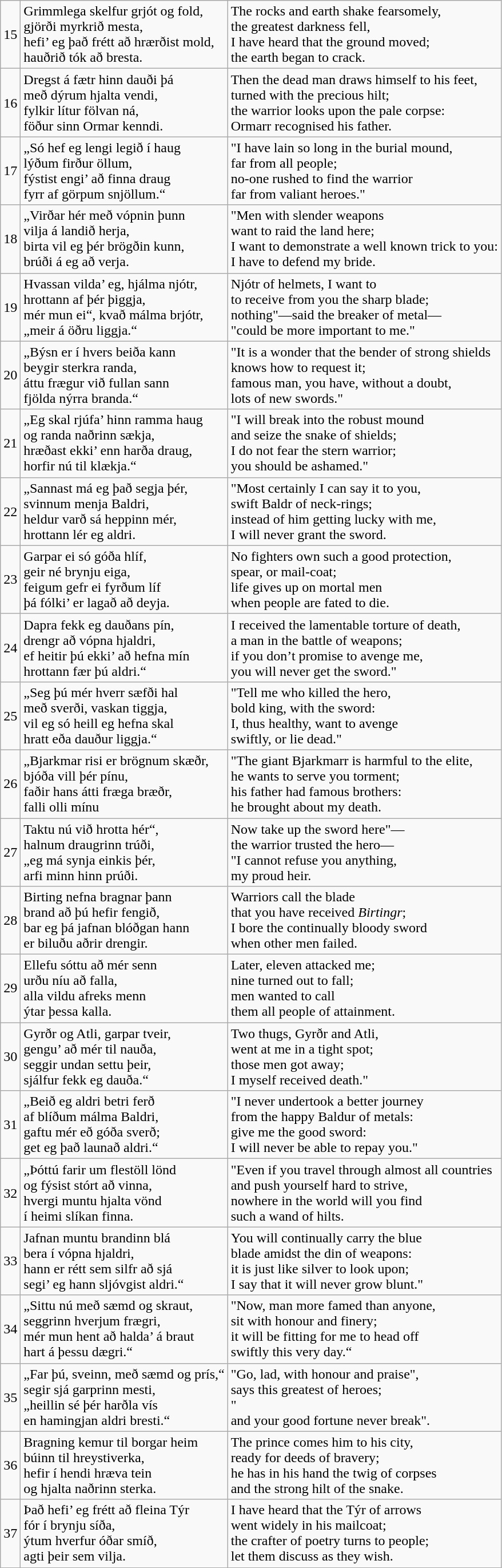<table class="wikitable">
<tr>
<td>15</td>
<td>Grimmlega skelfur grjót og fold,<br>gjörði myrkrið mesta,<br>hefi’ eg það frétt að hrærðist mold,<br>hauðrið tók að bresta.</td>
<td>The rocks and earth shake fearsomely,<br>the greatest darkness fell,<br>I have heard that the ground moved;<br>the earth began to crack.</td>
</tr>
<tr>
<td>16</td>
<td>Dregst á fætr hinn dauði þá<br>með dýrum hjalta vendi,<br>fylkir lítur fölvan ná,<br>föður sinn Ormar kenndi.</td>
<td>Then the dead man draws himself to his feet,<br>turned with the precious hilt;<br>the warrior looks upon the pale corpse:<br>Ormarr recognised his father.</td>
</tr>
<tr>
<td>17</td>
<td>„Só hef eg lengi legið í haug<br>lýðum firður öllum,<br>fýstist engi’ að finna draug<br>fyrr af görpum snjöllum.“</td>
<td>"I have lain so long in the burial mound,<br>far from all people;<br>no-one rushed to find the warrior<br>far from valiant heroes."</td>
</tr>
<tr>
<td>18</td>
<td>„Virðar hér með vópnin þunn<br>vilja á landið herja,<br>birta vil eg þér brögðin kunn,<br>brúði á eg að verja.</td>
<td>"Men with slender weapons<br>want to raid the land here;<br>I want to demonstrate a well known trick to you:<br>I have to defend my bride.</td>
</tr>
<tr>
<td>19</td>
<td>Hvassan vilda’ eg, hjálma njótr,<br>hrottann af þér þiggja,<br>mér mun ei“, kvað málma brjótr,<br>„meir á öðru liggja.“</td>
<td>Njótr of helmets, I want to<br>to receive from you the sharp blade;<br>nothing"—said the breaker of metal—<br>"could be more important to me."</td>
</tr>
<tr>
<td>20</td>
<td>„Býsn er í hvers beiða kann<br>beygir sterkra randa,<br>áttu frægur við fullan sann<br>fjölda nýrra branda.“</td>
<td>"It is a wonder that the bender of strong shields<br>knows how to request it;<br>famous man, you have, without a doubt,<br>lots of new swords."</td>
</tr>
<tr>
<td>21</td>
<td>„Eg skal rjúfa’ hinn ramma haug<br>og randa naðrinn sækja,<br>hræðast ekki’ enn harða draug,<br>horfir nú til klækja.“</td>
<td>"I will break into the robust mound<br>and seize the snake of shields;<br>I do not fear the stern warrior;<br>you should be ashamed."</td>
</tr>
<tr>
<td>22</td>
<td>„Sannast má eg það segja þér,<br>svinnum menja Baldri,<br>heldur varð sá heppinn mér,<br>hrottann lér eg aldri.</td>
<td>"Most certainly I can say it to you,<br>swift Baldr of neck-rings;<br>instead of him getting lucky with me,<br>I will never grant the sword.</td>
</tr>
<tr>
<td>23</td>
<td>Garpar ei só góða hlíf,<br>geir né brynju eiga,<br>feigum gefr ei fyrðum líf<br>þá fólki’ er lagað að deyja.</td>
<td>No fighters own such a good protection,<br>spear, or mail-coat;<br>life gives up on mortal men<br>when people are fated to die.</td>
</tr>
<tr>
<td>24</td>
<td>Dapra fekk eg dauðans pín,<br>drengr að vópna hjaldri,<br>ef heitir þú ekki’ að hefna mín<br>hrottann fær þú aldri.“</td>
<td>I received the lamentable torture of death,<br>a man in the battle of weapons;<br>if you don’t promise to avenge me,<br>you will never get the sword."</td>
</tr>
<tr>
<td>25</td>
<td>„Seg þú mér hverr sæfði hal<br>með sverði, vaskan tiggja,<br>vil eg só heill eg hefna skal<br>hratt eða dauður liggja.“</td>
<td>"Tell me who killed the hero,<br>bold king, with the sword:<br>I, thus healthy, want to avenge<br>swiftly, or lie dead."</td>
</tr>
<tr>
<td>26</td>
<td>„Bjarkmar risi er brögnum skæðr,<br>bjóða vill þér pínu,<br>faðir hans átti fræga bræðr,<br>falli olli mínu</td>
<td>"The giant Bjarkmarr is harmful to the elite,<br>he wants to serve you torment;<br>his father had famous brothers:<br>he brought about my death.</td>
</tr>
<tr>
<td>27</td>
<td>Taktu nú við hrotta hér“,<br>halnum draugrinn trúði,<br>„eg má synja einkis þér,<br>arfi minn hinn prúði.</td>
<td>Now take up the sword here"—<br>the warrior trusted the hero—<br>"I cannot refuse you anything,<br>my proud heir.</td>
</tr>
<tr>
<td>28</td>
<td>Birting nefna bragnar þann<br>brand að þú hefir fengið,<br>bar eg þá jafnan blóðgan hann<br>er biluðu aðrir drengir.</td>
<td>Warriors call the blade<br>that you have received <em>Birtingr</em>;<br>I bore the continually bloody sword<br>when other men failed.</td>
</tr>
<tr>
<td>29</td>
<td>Ellefu sóttu að mér senn<br>urðu níu að falla,<br>alla vildu afreks menn<br>ýtar þessa kalla.</td>
<td>Later, eleven attacked me;<br>nine turned out to fall;<br>men wanted to call<br>them all people of attainment.</td>
</tr>
<tr>
<td>30</td>
<td>Gyrðr og Atli, garpar tveir,<br>gengu’ að mér til nauða,<br>seggir undan settu þeir,<br>sjálfur fekk eg dauða.“</td>
<td>Two thugs, Gyrðr and Atli,<br>went at me in a tight spot;<br>those men got away;<br>I myself received death."</td>
</tr>
<tr>
<td>31</td>
<td>„Beið eg aldri betri ferð<br>af blíðum málma Baldri,<br>gaftu mér eð góða sverð;<br>get eg það launað aldri.“</td>
<td>"I never undertook a better journey<br>from the happy Baldur of metals:<br>give me the good sword:<br>I will never be able to repay you."</td>
</tr>
<tr>
<td>32</td>
<td>„Þóttú farir um flestöll lönd<br>og fýsist stórt að vinna,<br>hvergi muntu hjalta vönd<br>í heimi slíkan finna.</td>
<td>"Even if you travel through almost all countries<br>and push yourself hard to strive,<br>nowhere in the world will you find<br>such a wand of hilts.</td>
</tr>
<tr>
<td>33</td>
<td>Jafnan muntu brandinn blá<br>bera í vópna hjaldri,<br>hann er rétt sem silfr að sjá<br>segi’ eg hann sljóvgist aldri.“</td>
<td>You will continually carry the blue<br>blade amidst the din of weapons:<br>it is just like silver to look upon;<br>I say that it will never grow blunt."</td>
</tr>
<tr>
<td>34</td>
<td>„Sittu nú með sæmd og skraut,<br>seggrinn hverjum frægri,<br>mér mun hent að halda’ á braut<br>hart á þessu dægri.“</td>
<td>"Now, man more famed than anyone,<br>sit with honour and finery;<br>it will be fitting for me to head off<br>swiftly this very day.“</td>
</tr>
<tr>
<td>35</td>
<td>„Far þú, sveinn, með sæmd og prís,“<br>segir sjá garprinn mesti,<br>„heillin sé þér harðla vís<br>en hamingjan aldri bresti.“</td>
<td>"Go, lad, with honour and praise",<br>says this greatest of heroes;<br>"<br>and your good fortune never break".</td>
</tr>
<tr>
<td>36</td>
<td>Bragning kemur til borgar heim<br>búinn til hreystiverka,<br>hefir í hendi hræva tein<br>og hjalta naðrinn sterka.</td>
<td>The prince comes him to his city,<br>ready for deeds of bravery;<br>he has in his hand the twig of corpses<br>and the strong hilt of the snake.</td>
</tr>
<tr>
<td>37</td>
<td>Það hefi’ eg frétt að fleina Týr<br>fór í brynju síða,<br>ýtum hverfur óðar smíð,<br>agti þeir sem vilja.</td>
<td>I have heard that the Týr of arrows<br>went widely in his mailcoat;<br>the crafter of poetry turns to people;<br>let them discuss as they wish.</td>
</tr>
</table>
